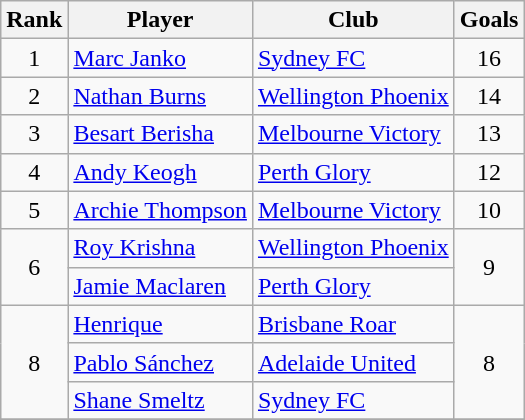<table class="wikitable" style="text-align:center">
<tr>
<th>Rank</th>
<th>Player</th>
<th>Club</th>
<th>Goals</th>
</tr>
<tr>
<td rowspan=1>1</td>
<td align="left"> <a href='#'>Marc Janko</a></td>
<td align="left"><a href='#'>Sydney FC</a></td>
<td>16</td>
</tr>
<tr>
<td rowspan=1>2</td>
<td align="left"> <a href='#'>Nathan Burns</a></td>
<td align="left"><a href='#'>Wellington Phoenix</a></td>
<td rowspan=1>14</td>
</tr>
<tr>
<td rowspan=1>3</td>
<td align="left"> <a href='#'>Besart Berisha</a></td>
<td align="left"><a href='#'>Melbourne Victory</a></td>
<td rowspan=1>13</td>
</tr>
<tr>
<td rowspan=1>4</td>
<td align="left"> <a href='#'>Andy Keogh</a></td>
<td align="left"><a href='#'>Perth Glory</a></td>
<td>12</td>
</tr>
<tr>
<td rowspan=1>5</td>
<td align="left"> <a href='#'>Archie Thompson</a></td>
<td align="left"><a href='#'>Melbourne Victory</a></td>
<td rowspan=1>10</td>
</tr>
<tr>
<td rowspan=2>6</td>
<td align="left"> <a href='#'>Roy Krishna</a></td>
<td align="left"><a href='#'>Wellington Phoenix</a></td>
<td rowspan=2>9</td>
</tr>
<tr>
<td align="left"> <a href='#'>Jamie Maclaren</a></td>
<td align="left"><a href='#'>Perth Glory</a></td>
</tr>
<tr>
<td rowspan=3>8</td>
<td align="left"> <a href='#'>Henrique</a></td>
<td align="left"><a href='#'>Brisbane Roar</a></td>
<td rowspan=3>8</td>
</tr>
<tr>
<td align="left"> <a href='#'>Pablo Sánchez</a></td>
<td align="left"><a href='#'>Adelaide United</a></td>
</tr>
<tr>
<td align="left"> <a href='#'>Shane Smeltz</a></td>
<td align="left"><a href='#'>Sydney FC</a></td>
</tr>
<tr>
</tr>
</table>
